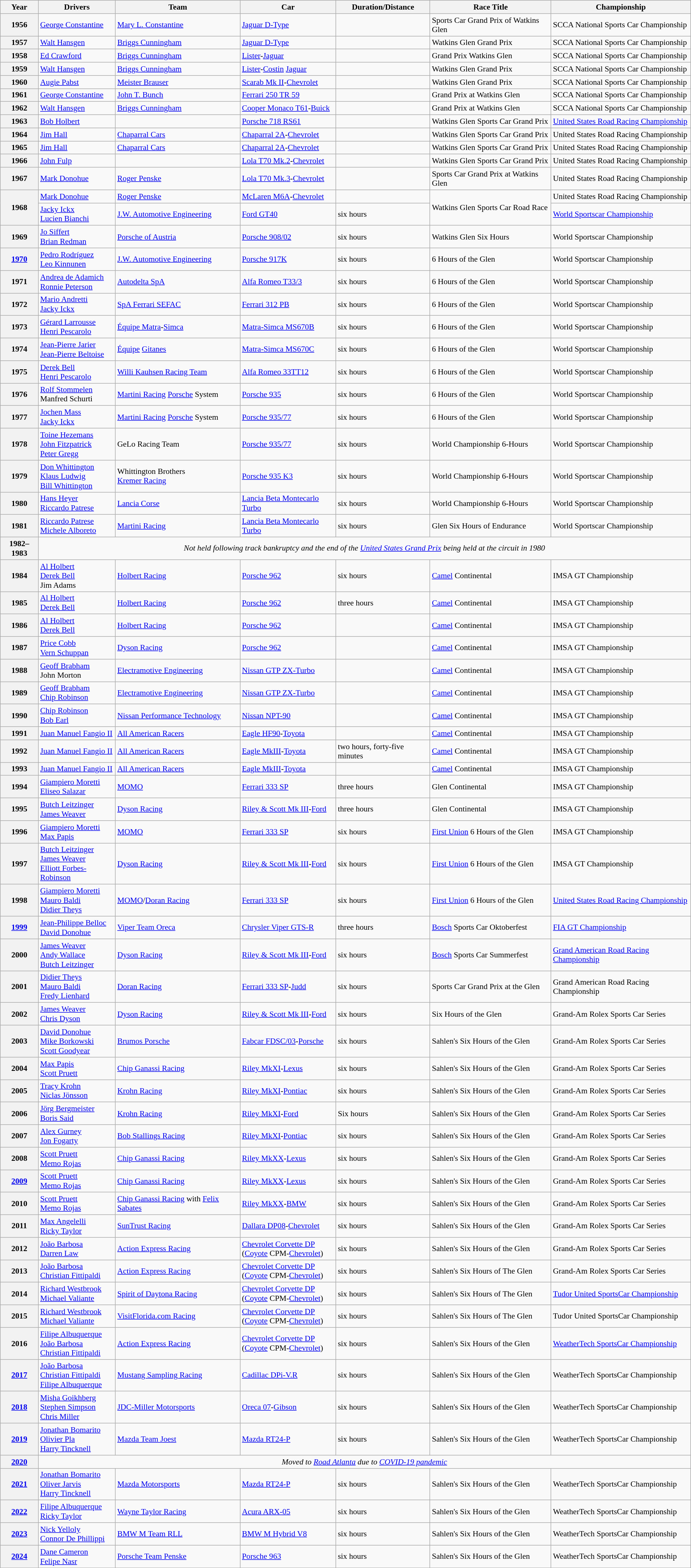<table class="wikitable" style="font-size: 90%;">
<tr>
<th>Year</th>
<th>Drivers</th>
<th>Team</th>
<th>Car</th>
<th>Duration/Distance</th>
<th>Race Title</th>
<th>Championship</th>
</tr>
<tr>
<th>1956</th>
<td> <a href='#'>George Constantine</a></td>
<td> <a href='#'>Mary L. Constantine</a></td>
<td><a href='#'>Jaguar D-Type</a></td>
<td></td>
<td>Sports Car Grand Prix of Watkins Glen</td>
<td>SCCA National Sports Car Championship</td>
</tr>
<tr>
<th>1957</th>
<td> <a href='#'>Walt Hansgen</a></td>
<td> <a href='#'>Briggs Cunningham</a></td>
<td><a href='#'>Jaguar D-Type</a></td>
<td></td>
<td>Watkins Glen Grand Prix</td>
<td>SCCA National Sports Car Championship</td>
</tr>
<tr>
<th>1958</th>
<td> <a href='#'>Ed Crawford</a></td>
<td> <a href='#'>Briggs Cunningham</a></td>
<td><a href='#'>Lister</a>-<a href='#'>Jaguar</a></td>
<td></td>
<td>Grand Prix Watkins Glen</td>
<td>SCCA National Sports Car Championship</td>
</tr>
<tr>
<th>1959</th>
<td> <a href='#'>Walt Hansgen</a></td>
<td> <a href='#'>Briggs Cunningham</a></td>
<td><a href='#'>Lister</a>-<a href='#'>Costin</a> <a href='#'>Jaguar</a></td>
<td></td>
<td>Watkins Glen Grand Prix</td>
<td>SCCA National Sports Car Championship</td>
</tr>
<tr>
<th>1960</th>
<td> <a href='#'>Augie Pabst</a></td>
<td> <a href='#'>Meister Brauser</a></td>
<td><a href='#'>Scarab Mk II</a>-<a href='#'>Chevrolet</a></td>
<td></td>
<td>Watkins Glen Grand Prix</td>
<td>SCCA National Sports Car Championship</td>
</tr>
<tr>
<th>1961</th>
<td> <a href='#'>George Constantine</a></td>
<td> <a href='#'>John T. Bunch</a></td>
<td><a href='#'>Ferrari 250 TR 59</a></td>
<td></td>
<td>Grand Prix at Watkins Glen</td>
<td>SCCA National Sports Car Championship</td>
</tr>
<tr>
<th>1962</th>
<td> <a href='#'>Walt Hansgen</a></td>
<td> <a href='#'>Briggs Cunningham</a></td>
<td><a href='#'>Cooper Monaco T61</a>-<a href='#'>Buick</a></td>
<td></td>
<td>Grand Prix at Watkins Glen</td>
<td>SCCA National Sports Car Championship</td>
</tr>
<tr>
<th>1963</th>
<td> <a href='#'>Bob Holbert</a></td>
<td></td>
<td><a href='#'>Porsche 718 RS61</a></td>
<td></td>
<td>Watkins Glen Sports Car Grand Prix</td>
<td><a href='#'>United States Road Racing Championship</a></td>
</tr>
<tr>
<th>1964</th>
<td> <a href='#'>Jim Hall</a></td>
<td> <a href='#'>Chaparral Cars</a></td>
<td><a href='#'>Chaparral 2A</a>-<a href='#'>Chevrolet</a></td>
<td></td>
<td>Watkins Glen Sports Car Grand Prix</td>
<td>United States Road Racing Championship</td>
</tr>
<tr>
<th>1965</th>
<td> <a href='#'>Jim Hall</a></td>
<td> <a href='#'>Chaparral Cars</a></td>
<td><a href='#'>Chaparral 2A</a>-<a href='#'>Chevrolet</a></td>
<td></td>
<td>Watkins Glen Sports Car Grand Prix</td>
<td>United States Road Racing Championship</td>
</tr>
<tr>
<th>1966</th>
<td> <a href='#'>John Fulp</a></td>
<td></td>
<td><a href='#'>Lola T70 Mk.2</a>-<a href='#'>Chevrolet</a></td>
<td></td>
<td>Watkins Glen Sports Car Grand Prix</td>
<td>United States Road Racing Championship</td>
</tr>
<tr>
<th>1967</th>
<td> <a href='#'>Mark Donohue</a></td>
<td> <a href='#'>Roger Penske</a></td>
<td><a href='#'>Lola T70 Mk.3</a>-<a href='#'>Chevrolet</a></td>
<td></td>
<td>Sports Car Grand Prix at Watkins Glen</td>
<td>United States Road Racing Championship</td>
</tr>
<tr>
<th rowspan=2>1968</th>
<td> <a href='#'>Mark Donohue</a></td>
<td> <a href='#'>Roger Penske</a></td>
<td><a href='#'>McLaren M6A</a>-<a href='#'>Chevrolet</a></td>
<td></td>
<td rowspan=2>Watkins Glen Sports Car Road Race</td>
<td>United States Road Racing Championship</td>
</tr>
<tr>
<td> <a href='#'>Jacky Ickx</a><br> <a href='#'>Lucien Bianchi</a></td>
<td> <a href='#'>J.W. Automotive Engineering</a></td>
<td><a href='#'>Ford GT40</a></td>
<td>six hours<br></td>
<td><a href='#'>World Sportscar Championship</a></td>
</tr>
<tr>
<th>1969</th>
<td> <a href='#'>Jo Siffert</a><br> <a href='#'>Brian Redman</a></td>
<td> <a href='#'>Porsche of Austria</a></td>
<td><a href='#'>Porsche 908/02</a></td>
<td>six hours<br></td>
<td>Watkins Glen Six Hours</td>
<td>World Sportscar Championship</td>
</tr>
<tr>
<th><a href='#'>1970</a></th>
<td> <a href='#'>Pedro Rodríguez</a><br> <a href='#'>Leo Kinnunen</a></td>
<td> <a href='#'>J.W. Automotive Engineering</a></td>
<td><a href='#'>Porsche 917K</a></td>
<td>six hours<br></td>
<td>6 Hours of the Glen</td>
<td>World Sportscar Championship</td>
</tr>
<tr>
<th>1971</th>
<td> <a href='#'>Andrea de Adamich</a><br> <a href='#'>Ronnie Peterson</a></td>
<td> <a href='#'>Autodelta SpA</a></td>
<td><a href='#'>Alfa Romeo T33/3</a></td>
<td>six hours<br></td>
<td>6 Hours of the Glen</td>
<td>World Sportscar Championship</td>
</tr>
<tr>
<th>1972</th>
<td> <a href='#'>Mario Andretti</a><br> <a href='#'>Jacky Ickx</a></td>
<td> <a href='#'>SpA Ferrari SEFAC</a></td>
<td><a href='#'>Ferrari 312 PB</a></td>
<td>six hours<br></td>
<td>6 Hours of the Glen</td>
<td>World Sportscar Championship</td>
</tr>
<tr>
<th>1973</th>
<td> <a href='#'>Gérard Larrousse</a><br> <a href='#'>Henri Pescarolo</a></td>
<td> <a href='#'>Équipe Matra</a>-<a href='#'>Simca</a></td>
<td><a href='#'>Matra-Simca MS670B</a></td>
<td>six hours<br></td>
<td>6 Hours of the Glen</td>
<td>World Sportscar Championship</td>
</tr>
<tr>
<th>1974</th>
<td> <a href='#'>Jean-Pierre Jarier</a><br> <a href='#'>Jean-Pierre Beltoise</a></td>
<td> <a href='#'>Équipe</a> <a href='#'>Gitanes</a></td>
<td><a href='#'>Matra-Simca MS670C</a></td>
<td>six hours<br></td>
<td>6 Hours of the Glen</td>
<td>World Sportscar Championship</td>
</tr>
<tr>
<th>1975</th>
<td> <a href='#'>Derek Bell</a><br> <a href='#'>Henri Pescarolo</a></td>
<td> <a href='#'>Willi Kauhsen Racing Team</a></td>
<td><a href='#'>Alfa Romeo 33TT12</a></td>
<td>six hours<br></td>
<td>6 Hours of the Glen</td>
<td>World Sportscar Championship</td>
</tr>
<tr>
<th>1976</th>
<td> <a href='#'>Rolf Stommelen</a><br> Manfred Schurti</td>
<td> <a href='#'>Martini Racing</a> <a href='#'>Porsche</a> System</td>
<td><a href='#'>Porsche 935</a></td>
<td>six hours<br></td>
<td>6 Hours of the Glen</td>
<td>World Sportscar Championship</td>
</tr>
<tr>
<th>1977</th>
<td> <a href='#'>Jochen Mass</a><br> <a href='#'>Jacky Ickx</a></td>
<td> <a href='#'>Martini Racing</a> <a href='#'>Porsche</a> System</td>
<td><a href='#'>Porsche 935/77</a></td>
<td>six hours<br></td>
<td>6 Hours of the Glen</td>
<td>World Sportscar Championship</td>
</tr>
<tr>
<th>1978</th>
<td> <a href='#'>Toine Hezemans</a><br> <a href='#'>John Fitzpatrick</a><br>  <a href='#'>Peter Gregg</a></td>
<td> GeLo Racing Team</td>
<td><a href='#'>Porsche 935/77</a></td>
<td>six hours<br></td>
<td>World Championship 6-Hours</td>
<td>World Sportscar Championship</td>
</tr>
<tr>
<th>1979</th>
<td> <a href='#'>Don Whittington</a><br> <a href='#'>Klaus Ludwig</a><br> <a href='#'>Bill Whittington</a></td>
<td> Whittington Brothers<br> <a href='#'>Kremer Racing</a></td>
<td><a href='#'>Porsche 935 K3</a></td>
<td>six hours<br></td>
<td>World Championship 6-Hours</td>
<td>World Sportscar Championship</td>
</tr>
<tr>
<th>1980</th>
<td> <a href='#'>Hans Heyer</a><br> <a href='#'>Riccardo Patrese</a></td>
<td> <a href='#'>Lancia Corse</a></td>
<td><a href='#'>Lancia Beta Montecarlo Turbo</a></td>
<td>six hours<br></td>
<td>World Championship 6-Hours</td>
<td>World Sportscar Championship</td>
</tr>
<tr>
<th>1981</th>
<td> <a href='#'>Riccardo Patrese</a><br> <a href='#'>Michele Alboreto</a></td>
<td> <a href='#'>Martini Racing</a></td>
<td><a href='#'>Lancia Beta Montecarlo Turbo</a></td>
<td>six hours<br></td>
<td>Glen Six Hours of Endurance</td>
<td>World Sportscar Championship</td>
</tr>
<tr>
<th>1982–1983</th>
<td colspan=6 align=center><em>Not held following track bankruptcy and the end of the <a href='#'>United States Grand Prix</a> being held at the circuit in 1980</em></td>
</tr>
<tr>
<th>1984</th>
<td> <a href='#'>Al Holbert</a><br> <a href='#'>Derek Bell</a><br> Jim Adams</td>
<td> <a href='#'>Holbert Racing</a></td>
<td><a href='#'>Porsche 962</a></td>
<td>six hours<br></td>
<td><a href='#'>Camel</a> Continental</td>
<td>IMSA GT Championship</td>
</tr>
<tr>
<th>1985</th>
<td> <a href='#'>Al Holbert</a><br> <a href='#'>Derek Bell</a></td>
<td> <a href='#'>Holbert Racing</a></td>
<td><a href='#'>Porsche 962</a></td>
<td>three hours</td>
<td><a href='#'>Camel</a> Continental</td>
<td>IMSA GT Championship</td>
</tr>
<tr>
<th>1986</th>
<td> <a href='#'>Al Holbert</a><br> <a href='#'>Derek Bell</a></td>
<td> <a href='#'>Holbert Racing</a></td>
<td><a href='#'>Porsche 962</a></td>
<td></td>
<td><a href='#'>Camel</a> Continental</td>
<td>IMSA GT Championship</td>
</tr>
<tr>
<th>1987</th>
<td> <a href='#'>Price Cobb</a><br> <a href='#'>Vern Schuppan</a></td>
<td> <a href='#'>Dyson Racing</a></td>
<td><a href='#'>Porsche 962</a></td>
<td></td>
<td><a href='#'>Camel</a> Continental</td>
<td>IMSA GT Championship</td>
</tr>
<tr>
<th>1988</th>
<td> <a href='#'>Geoff Brabham</a><br> John Morton</td>
<td> <a href='#'>Electramotive Engineering</a></td>
<td><a href='#'>Nissan GTP ZX-Turbo</a></td>
<td></td>
<td><a href='#'>Camel</a> Continental</td>
<td>IMSA GT Championship</td>
</tr>
<tr>
<th>1989</th>
<td> <a href='#'>Geoff Brabham</a><br> <a href='#'>Chip Robinson</a></td>
<td> <a href='#'>Electramotive Engineering</a></td>
<td><a href='#'>Nissan GTP ZX-Turbo</a></td>
<td></td>
<td><a href='#'>Camel</a> Continental</td>
<td>IMSA GT Championship</td>
</tr>
<tr>
<th>1990</th>
<td> <a href='#'>Chip Robinson</a><br> <a href='#'>Bob Earl</a></td>
<td> <a href='#'>Nissan Performance Technology</a></td>
<td><a href='#'>Nissan NPT-90</a></td>
<td></td>
<td><a href='#'>Camel</a> Continental</td>
<td>IMSA GT Championship</td>
</tr>
<tr>
<th>1991</th>
<td> <a href='#'>Juan Manuel Fangio II</a></td>
<td> <a href='#'>All American Racers</a></td>
<td><a href='#'>Eagle HF90</a>-<a href='#'>Toyota</a></td>
<td></td>
<td><a href='#'>Camel</a> Continental</td>
<td>IMSA GT Championship</td>
</tr>
<tr>
<th>1992</th>
<td> <a href='#'>Juan Manuel Fangio II</a></td>
<td> <a href='#'>All American Racers</a></td>
<td><a href='#'>Eagle MkIII</a>-<a href='#'>Toyota</a></td>
<td>two hours, forty-five minutes</td>
<td><a href='#'>Camel</a> Continental</td>
<td>IMSA GT Championship</td>
</tr>
<tr>
<th>1993</th>
<td> <a href='#'>Juan Manuel Fangio II</a></td>
<td> <a href='#'>All American Racers</a></td>
<td><a href='#'>Eagle MkIII</a>-<a href='#'>Toyota</a></td>
<td></td>
<td><a href='#'>Camel</a> Continental</td>
<td>IMSA GT Championship</td>
</tr>
<tr>
<th>1994</th>
<td> <a href='#'>Giampiero Moretti</a><br> <a href='#'>Eliseo Salazar</a></td>
<td> <a href='#'>MOMO</a></td>
<td><a href='#'>Ferrari 333 SP</a></td>
<td>three hours</td>
<td>Glen Continental</td>
<td>IMSA GT Championship</td>
</tr>
<tr>
<th>1995</th>
<td> <a href='#'>Butch Leitzinger</a><br> <a href='#'>James Weaver</a></td>
<td> <a href='#'>Dyson Racing</a></td>
<td><a href='#'>Riley & Scott Mk III</a>-<a href='#'>Ford</a></td>
<td>three hours</td>
<td>Glen Continental</td>
<td>IMSA GT Championship</td>
</tr>
<tr>
<th>1996</th>
<td> <a href='#'>Giampiero Moretti</a><br> <a href='#'>Max Papis</a></td>
<td> <a href='#'>MOMO</a></td>
<td><a href='#'>Ferrari 333 SP</a></td>
<td>six hours<br></td>
<td><a href='#'>First Union</a> 6 Hours of the Glen</td>
<td>IMSA GT Championship</td>
</tr>
<tr>
<th>1997</th>
<td> <a href='#'>Butch Leitzinger</a><br> <a href='#'>James Weaver</a><br> <a href='#'>Elliott Forbes-Robinson</a></td>
<td> <a href='#'>Dyson Racing</a></td>
<td><a href='#'>Riley & Scott Mk III</a>-<a href='#'>Ford</a></td>
<td>six hours<br></td>
<td><a href='#'>First Union</a> 6 Hours of the Glen</td>
<td>IMSA GT Championship</td>
</tr>
<tr>
<th>1998</th>
<td> <a href='#'>Giampiero Moretti</a><br> <a href='#'>Mauro Baldi</a><br> <a href='#'>Didier Theys</a></td>
<td> <a href='#'>MOMO</a>/<a href='#'>Doran Racing</a></td>
<td><a href='#'>Ferrari 333 SP</a></td>
<td>six hours<br></td>
<td><a href='#'>First Union</a> 6 Hours of the Glen</td>
<td><a href='#'>United States Road Racing Championship</a></td>
</tr>
<tr>
<th><a href='#'>1999</a></th>
<td> <a href='#'>Jean-Philippe Belloc</a><br> <a href='#'>David Donohue</a></td>
<td> <a href='#'>Viper Team Oreca</a></td>
<td><a href='#'>Chrysler Viper GTS-R</a></td>
<td>three hours</td>
<td><a href='#'>Bosch</a> Sports Car Oktoberfest</td>
<td><a href='#'>FIA GT Championship</a></td>
</tr>
<tr>
<th>2000</th>
<td> <a href='#'>James Weaver</a><br> <a href='#'>Andy Wallace</a><br> <a href='#'>Butch Leitzinger</a></td>
<td> <a href='#'>Dyson Racing</a></td>
<td><a href='#'>Riley & Scott Mk III</a>-<a href='#'>Ford</a></td>
<td>six hours<br></td>
<td><a href='#'>Bosch</a> Sports Car Summerfest</td>
<td><a href='#'>Grand American Road Racing Championship</a></td>
</tr>
<tr>
<th>2001</th>
<td> <a href='#'>Didier Theys</a><br> <a href='#'>Mauro Baldi</a><br> <a href='#'>Fredy Lienhard</a></td>
<td> <a href='#'>Doran Racing</a></td>
<td><a href='#'>Ferrari 333 SP</a>-<a href='#'>Judd</a></td>
<td>six hours<br></td>
<td>Sports Car Grand Prix at the Glen</td>
<td>Grand American Road Racing Championship</td>
</tr>
<tr>
<th>2002</th>
<td> <a href='#'>James Weaver</a><br> <a href='#'>Chris Dyson</a></td>
<td> <a href='#'>Dyson Racing</a></td>
<td><a href='#'>Riley & Scott Mk III</a>-<a href='#'>Ford</a></td>
<td>six hours<br></td>
<td>Six Hours of the Glen</td>
<td>Grand-Am Rolex Sports Car Series</td>
</tr>
<tr>
<th>2003</th>
<td> <a href='#'>David Donohue</a><br> <a href='#'>Mike Borkowski</a><br> <a href='#'>Scott Goodyear</a></td>
<td> <a href='#'>Brumos Porsche</a></td>
<td><a href='#'>Fabcar FDSC/03</a>-<a href='#'>Porsche</a></td>
<td>six hours<br></td>
<td>Sahlen's Six Hours of the Glen</td>
<td>Grand-Am Rolex Sports Car Series</td>
</tr>
<tr>
<th>2004</th>
<td> <a href='#'>Max Papis</a><br> <a href='#'>Scott Pruett</a></td>
<td> <a href='#'>Chip Ganassi Racing</a></td>
<td><a href='#'>Riley MkXI</a>-<a href='#'>Lexus</a></td>
<td>six hours<br></td>
<td>Sahlen's Six Hours of the Glen</td>
<td>Grand-Am Rolex Sports Car Series</td>
</tr>
<tr>
<th>2005</th>
<td> <a href='#'>Tracy Krohn</a><br> <a href='#'>Niclas Jönsson</a></td>
<td> <a href='#'>Krohn Racing</a></td>
<td><a href='#'>Riley MkXI</a>-<a href='#'>Pontiac</a></td>
<td>six hours<br></td>
<td>Sahlen's Six Hours of the Glen</td>
<td>Grand-Am Rolex Sports Car Series</td>
</tr>
<tr>
<th>2006</th>
<td> <a href='#'>Jörg Bergmeister</a><br> <a href='#'>Boris Said</a></td>
<td> <a href='#'>Krohn Racing</a></td>
<td><a href='#'>Riley MkXI</a>-<a href='#'>Ford</a></td>
<td>Six hours<br></td>
<td>Sahlen's Six Hours of the Glen</td>
<td>Grand-Am Rolex Sports Car Series</td>
</tr>
<tr>
<th>2007</th>
<td> <a href='#'>Alex Gurney</a><br> <a href='#'>Jon Fogarty</a></td>
<td> <a href='#'>Bob Stallings Racing</a></td>
<td><a href='#'>Riley MkXI</a>-<a href='#'>Pontiac</a></td>
<td>six hours<br></td>
<td>Sahlen's Six Hours of the Glen</td>
<td>Grand-Am Rolex Sports Car Series</td>
</tr>
<tr>
<th>2008</th>
<td> <a href='#'>Scott Pruett</a><br> <a href='#'>Memo Rojas</a></td>
<td> <a href='#'>Chip Ganassi Racing</a></td>
<td><a href='#'>Riley MkXX</a>-<a href='#'>Lexus</a></td>
<td>six hours<br></td>
<td>Sahlen's Six Hours of the Glen</td>
<td>Grand-Am Rolex Sports Car Series</td>
</tr>
<tr>
<th><a href='#'>2009</a></th>
<td> <a href='#'>Scott Pruett</a><br> <a href='#'>Memo Rojas</a></td>
<td> <a href='#'>Chip Ganassi Racing</a></td>
<td><a href='#'>Riley MkXX</a>-<a href='#'>Lexus</a></td>
<td>six hours<br></td>
<td>Sahlen's Six Hours of the Glen</td>
<td>Grand-Am Rolex Sports Car Series</td>
</tr>
<tr>
<th>2010</th>
<td> <a href='#'>Scott Pruett</a><br> <a href='#'>Memo Rojas</a></td>
<td> <a href='#'>Chip Ganassi Racing</a> with <a href='#'>Felix Sabates</a></td>
<td><a href='#'>Riley MkXX</a>-<a href='#'>BMW</a></td>
<td>six hours<br></td>
<td>Sahlen's Six Hours of the Glen</td>
<td>Grand-Am Rolex Sports Car Series</td>
</tr>
<tr>
<th>2011</th>
<td> <a href='#'>Max Angelelli</a><br> <a href='#'>Ricky Taylor</a></td>
<td> <a href='#'>SunTrust Racing</a></td>
<td><a href='#'>Dallara DP08</a>-<a href='#'>Chevrolet</a></td>
<td>six hours<br></td>
<td>Sahlen's Six Hours of the Glen</td>
<td>Grand-Am Rolex Sports Car Series</td>
</tr>
<tr>
<th>2012</th>
<td> <a href='#'>João Barbosa</a><br> <a href='#'>Darren Law</a></td>
<td> <a href='#'>Action Express Racing</a></td>
<td><a href='#'>Chevrolet Corvette DP</a><br>(<a href='#'>Coyote</a> CPM-<a href='#'>Chevrolet</a>)</td>
<td>six hours<br></td>
<td>Sahlen's Six Hours of the Glen</td>
<td>Grand-Am Rolex Sports Car Series</td>
</tr>
<tr>
<th>2013</th>
<td> <a href='#'>João Barbosa</a><br> <a href='#'>Christian Fittipaldi</a></td>
<td> <a href='#'>Action Express Racing</a></td>
<td><a href='#'>Chevrolet Corvette DP</a><br>(<a href='#'>Coyote</a> CPM-<a href='#'>Chevrolet</a>)</td>
<td>six hours<br></td>
<td>Sahlen's Six Hours of The Glen</td>
<td>Grand-Am Rolex Sports Car Series</td>
</tr>
<tr>
<th>2014</th>
<td> <a href='#'>Richard Westbrook</a><br> <a href='#'>Michael Valiante</a></td>
<td> <a href='#'>Spirit of Daytona Racing</a></td>
<td><a href='#'>Chevrolet Corvette DP</a><br>(<a href='#'>Coyote</a> CPM-<a href='#'>Chevrolet</a>)</td>
<td>six hours<br></td>
<td>Sahlen's Six Hours of The Glen</td>
<td><a href='#'>Tudor United SportsCar Championship</a></td>
</tr>
<tr>
<th>2015</th>
<td> <a href='#'>Richard Westbrook</a><br> <a href='#'>Michael Valiante</a></td>
<td> <a href='#'>VisitFlorida.com Racing</a></td>
<td><a href='#'>Chevrolet Corvette DP</a><br>(<a href='#'>Coyote</a> CPM-<a href='#'>Chevrolet</a>)</td>
<td>six hours<br></td>
<td>Sahlen's Six Hours of The Glen</td>
<td>Tudor United SportsCar Championship</td>
</tr>
<tr>
<th>2016</th>
<td> <a href='#'>Filipe Albuquerque</a><br> <a href='#'>João Barbosa</a><br> <a href='#'>Christian Fittipaldi</a></td>
<td> <a href='#'>Action Express Racing</a></td>
<td><a href='#'>Chevrolet Corvette DP</a><br>(<a href='#'>Coyote</a> CPM-<a href='#'>Chevrolet</a>)</td>
<td>six hours<br></td>
<td>Sahlen's Six Hours of the Glen</td>
<td><a href='#'>WeatherTech SportsCar Championship</a></td>
</tr>
<tr>
<th><a href='#'>2017</a></th>
<td> <a href='#'>João Barbosa</a><br> <a href='#'>Christian Fittipaldi</a><br> <a href='#'>Filipe Albuquerque</a></td>
<td> <a href='#'>Mustang Sampling Racing</a></td>
<td><a href='#'>Cadillac DPi-V.R</a><br></td>
<td>six hours<br></td>
<td>Sahlen's Six Hours of the Glen</td>
<td>WeatherTech SportsCar Championship</td>
</tr>
<tr>
<th><a href='#'>2018</a></th>
<td> <a href='#'>Misha Goikhberg</a><br> <a href='#'>Stephen Simpson</a><br> <a href='#'>Chris Miller</a></td>
<td> <a href='#'>JDC-Miller Motorsports</a></td>
<td><a href='#'>Oreca 07</a>-<a href='#'>Gibson</a><br></td>
<td>six hours<br></td>
<td>Sahlen's Six Hours of the Glen</td>
<td>WeatherTech SportsCar Championship</td>
</tr>
<tr>
<th><a href='#'>2019</a></th>
<td> <a href='#'>Jonathan Bomarito</a><br> <a href='#'>Olivier Pla</a><br> <a href='#'>Harry Tincknell</a></td>
<td> <a href='#'>Mazda Team Joest</a></td>
<td><a href='#'>Mazda RT24-P</a></td>
<td>six hours<br></td>
<td>Sahlen's Six Hours of the Glen</td>
<td>WeatherTech SportsCar Championship</td>
</tr>
<tr>
<th><a href='#'>2020</a></th>
<td colspan=6 align=center><em>Moved to <a href='#'>Road Atlanta</a> due to <a href='#'>COVID-19 pandemic</a></em></td>
</tr>
<tr>
<th><a href='#'>2021</a></th>
<td> <a href='#'>Jonathan Bomarito</a><br> <a href='#'>Oliver Jarvis</a><br> <a href='#'>Harry Tincknell</a></td>
<td> <a href='#'>Mazda Motorsports</a></td>
<td><a href='#'>Mazda RT24-P</a></td>
<td>six hours<br></td>
<td>Sahlen's Six Hours of the Glen</td>
<td>WeatherTech SportsCar Championship</td>
</tr>
<tr>
<th><a href='#'>2022</a></th>
<td> <a href='#'>Filipe Albuquerque</a><br> <a href='#'>Ricky Taylor</a></td>
<td> <a href='#'>Wayne Taylor Racing</a></td>
<td><a href='#'>Acura ARX-05</a></td>
<td>six hours<br></td>
<td>Sahlen's Six Hours of the Glen</td>
<td>WeatherTech SportsCar Championship</td>
</tr>
<tr>
<th><a href='#'>2023</a></th>
<td> <a href='#'>Nick Yelloly</a><br> <a href='#'>Connor De Phillippi</a></td>
<td> <a href='#'>BMW M Team RLL</a></td>
<td><a href='#'>BMW M Hybrid V8</a></td>
<td>six hours<br></td>
<td>Sahlen's Six Hours of the Glen</td>
<td>WeatherTech SportsCar Championship</td>
</tr>
<tr>
<th><a href='#'>2024</a></th>
<td> <a href='#'>Dane Cameron</a><br> <a href='#'>Felipe Nasr</a></td>
<td> <a href='#'>Porsche Team Penske</a></td>
<td><a href='#'>Porsche 963</a></td>
<td>six hours<br></td>
<td>Sahlen's Six Hours of the Glen</td>
<td>WeatherTech SportsCar Championship</td>
</tr>
</table>
